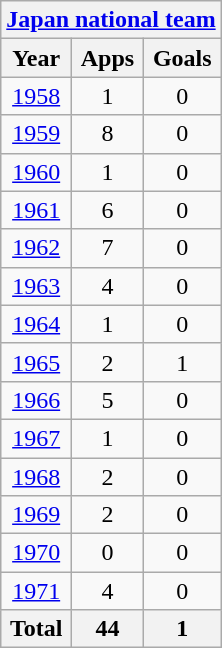<table class="wikitable" style="text-align:center">
<tr>
<th colspan=3><a href='#'>Japan national team</a></th>
</tr>
<tr>
<th>Year</th>
<th>Apps</th>
<th>Goals</th>
</tr>
<tr>
<td><a href='#'>1958</a></td>
<td>1</td>
<td>0</td>
</tr>
<tr>
<td><a href='#'>1959</a></td>
<td>8</td>
<td>0</td>
</tr>
<tr>
<td><a href='#'>1960</a></td>
<td>1</td>
<td>0</td>
</tr>
<tr>
<td><a href='#'>1961</a></td>
<td>6</td>
<td>0</td>
</tr>
<tr>
<td><a href='#'>1962</a></td>
<td>7</td>
<td>0</td>
</tr>
<tr>
<td><a href='#'>1963</a></td>
<td>4</td>
<td>0</td>
</tr>
<tr>
<td><a href='#'>1964</a></td>
<td>1</td>
<td>0</td>
</tr>
<tr>
<td><a href='#'>1965</a></td>
<td>2</td>
<td>1</td>
</tr>
<tr>
<td><a href='#'>1966</a></td>
<td>5</td>
<td>0</td>
</tr>
<tr>
<td><a href='#'>1967</a></td>
<td>1</td>
<td>0</td>
</tr>
<tr>
<td><a href='#'>1968</a></td>
<td>2</td>
<td>0</td>
</tr>
<tr>
<td><a href='#'>1969</a></td>
<td>2</td>
<td>0</td>
</tr>
<tr>
<td><a href='#'>1970</a></td>
<td>0</td>
<td>0</td>
</tr>
<tr>
<td><a href='#'>1971</a></td>
<td>4</td>
<td>0</td>
</tr>
<tr>
<th>Total</th>
<th>44</th>
<th>1</th>
</tr>
</table>
